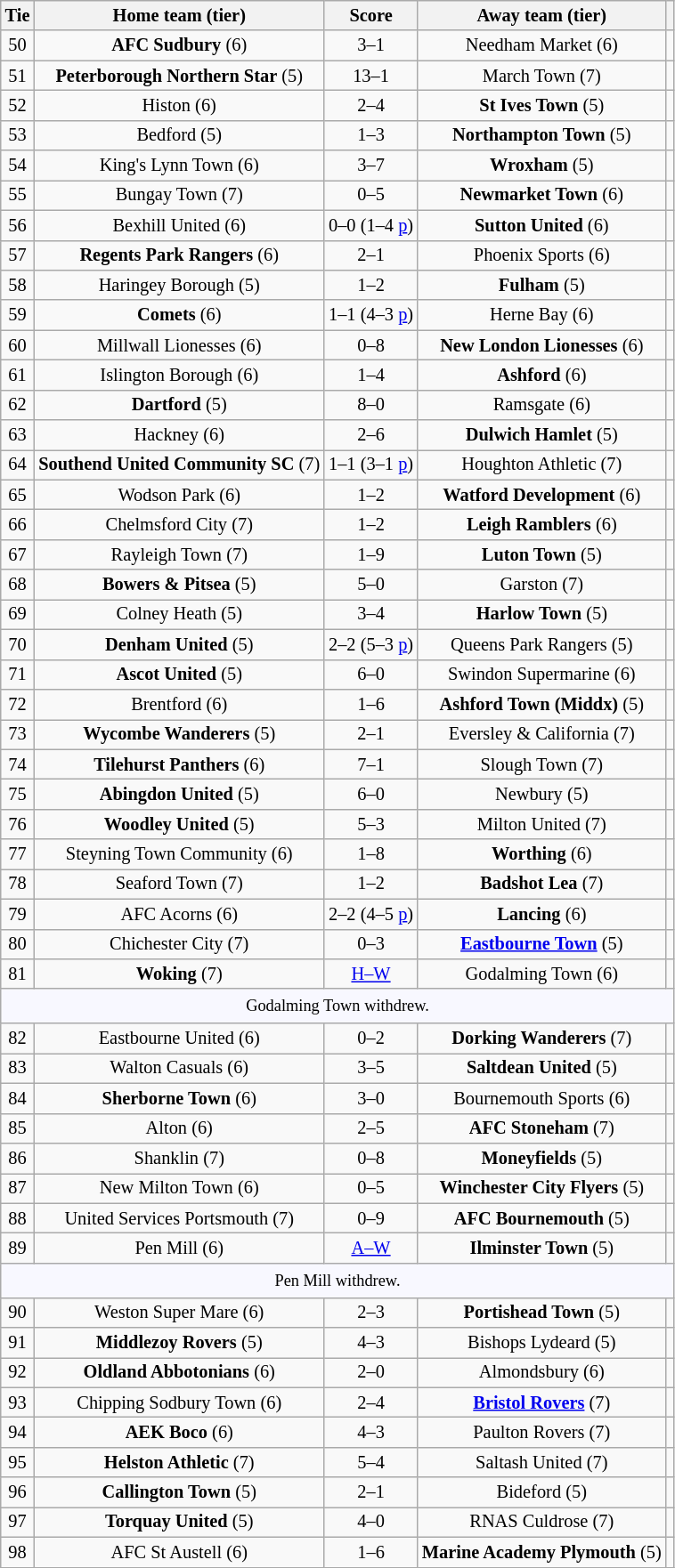<table class="wikitable" style="text-align:center; font-size:85%">
<tr>
<th>Tie</th>
<th>Home team (tier)</th>
<th>Score</th>
<th>Away team (tier)</th>
<th></th>
</tr>
<tr>
<td>50</td>
<td><strong>AFC Sudbury</strong> (6)</td>
<td>3–1</td>
<td>Needham Market (6)</td>
<td></td>
</tr>
<tr>
<td>51</td>
<td><strong>Peterborough Northern Star</strong> (5)</td>
<td>13–1</td>
<td>March Town (7)</td>
<td></td>
</tr>
<tr>
<td>52</td>
<td>Histon (6)</td>
<td>2–4</td>
<td><strong>St Ives Town</strong> (5)</td>
<td></td>
</tr>
<tr>
<td>53</td>
<td>Bedford (5)</td>
<td>1–3</td>
<td><strong>Northampton Town</strong> (5)</td>
<td></td>
</tr>
<tr>
<td>54</td>
<td>King's Lynn Town (6)</td>
<td>3–7</td>
<td><strong>Wroxham</strong> (5)</td>
<td></td>
</tr>
<tr>
<td>55</td>
<td>Bungay Town (7)</td>
<td>0–5</td>
<td><strong>Newmarket Town</strong> (6)</td>
<td></td>
</tr>
<tr>
<td>56</td>
<td>Bexhill United (6)</td>
<td>0–0 (1–4 <a href='#'>p</a>)</td>
<td><strong>Sutton United</strong> (6)</td>
<td></td>
</tr>
<tr>
<td>57</td>
<td><strong>Regents Park Rangers</strong> (6)</td>
<td>2–1</td>
<td>Phoenix Sports (6)</td>
<td></td>
</tr>
<tr>
<td>58</td>
<td>Haringey Borough (5)</td>
<td>1–2</td>
<td><strong>Fulham</strong> (5)</td>
<td></td>
</tr>
<tr>
<td>59</td>
<td><strong>Comets</strong> (6)</td>
<td>1–1 (4–3 <a href='#'>p</a>)</td>
<td>Herne Bay (6)</td>
<td></td>
</tr>
<tr>
<td>60</td>
<td>Millwall Lionesses (6)</td>
<td>0–8</td>
<td><strong>New London Lionesses</strong> (6)</td>
<td></td>
</tr>
<tr>
<td>61</td>
<td>Islington Borough (6)</td>
<td>1–4</td>
<td><strong>Ashford</strong> (6)</td>
<td></td>
</tr>
<tr>
<td>62</td>
<td><strong>Dartford</strong> (5)</td>
<td>8–0</td>
<td>Ramsgate (6)</td>
<td></td>
</tr>
<tr>
<td>63</td>
<td>Hackney (6)</td>
<td>2–6</td>
<td><strong>Dulwich Hamlet</strong> (5)</td>
<td></td>
</tr>
<tr>
<td>64</td>
<td><strong>Southend United Community SC</strong> (7)</td>
<td>1–1 (3–1 <a href='#'>p</a>)</td>
<td>Houghton Athletic (7)</td>
<td></td>
</tr>
<tr>
<td>65</td>
<td>Wodson Park (6)</td>
<td>1–2</td>
<td><strong>Watford Development</strong> (6)</td>
<td></td>
</tr>
<tr>
<td>66</td>
<td>Chelmsford City (7)</td>
<td>1–2</td>
<td><strong>Leigh Ramblers</strong> (6)</td>
<td></td>
</tr>
<tr>
<td>67</td>
<td>Rayleigh Town (7)</td>
<td>1–9</td>
<td><strong>Luton Town</strong> (5)</td>
<td></td>
</tr>
<tr>
<td>68</td>
<td><strong>Bowers & Pitsea</strong> (5)</td>
<td>5–0</td>
<td>Garston (7)</td>
<td></td>
</tr>
<tr>
<td>69</td>
<td>Colney Heath (5)</td>
<td>3–4</td>
<td><strong>Harlow Town</strong> (5)</td>
<td></td>
</tr>
<tr>
<td>70</td>
<td><strong>Denham United</strong> (5)</td>
<td>2–2 (5–3 <a href='#'>p</a>)</td>
<td>Queens Park Rangers (5)</td>
<td></td>
</tr>
<tr>
<td>71</td>
<td><strong>Ascot United</strong> (5)</td>
<td>6–0</td>
<td>Swindon Supermarine (6)</td>
<td></td>
</tr>
<tr>
<td>72</td>
<td>Brentford (6)</td>
<td>1–6</td>
<td><strong>Ashford Town (Middx)</strong> (5)</td>
<td></td>
</tr>
<tr>
<td>73</td>
<td><strong>Wycombe Wanderers</strong> (5)</td>
<td>2–1</td>
<td>Eversley & California (7)</td>
<td></td>
</tr>
<tr>
<td>74</td>
<td><strong>Tilehurst Panthers</strong> (6)</td>
<td>7–1</td>
<td>Slough Town (7)</td>
<td></td>
</tr>
<tr>
<td>75</td>
<td><strong>Abingdon United</strong> (5)</td>
<td>6–0</td>
<td>Newbury (5)</td>
<td></td>
</tr>
<tr>
<td>76</td>
<td><strong>Woodley United</strong> (5)</td>
<td>5–3</td>
<td>Milton United (7)</td>
<td></td>
</tr>
<tr>
<td>77</td>
<td>Steyning Town Community (6)</td>
<td>1–8</td>
<td><strong>Worthing</strong> (6)</td>
<td></td>
</tr>
<tr>
<td>78</td>
<td>Seaford Town (7)</td>
<td>1–2</td>
<td><strong>Badshot Lea</strong> (7)</td>
<td></td>
</tr>
<tr>
<td>79</td>
<td>AFC Acorns (6)</td>
<td>2–2 (4–5 <a href='#'>p</a>)</td>
<td><strong>Lancing</strong> (6)</td>
<td></td>
</tr>
<tr>
<td>80</td>
<td>Chichester City (7)</td>
<td>0–3</td>
<td><strong><a href='#'>Eastbourne Town</a></strong> (5)</td>
<td></td>
</tr>
<tr>
<td>81</td>
<td><strong>Woking</strong> (7)</td>
<td><a href='#'>H–W</a></td>
<td>Godalming Town (6)</td>
<td></td>
</tr>
<tr>
<td colspan="5" style="background:GhostWhite; height:20px; text-align:center; font-size:90%">Godalming Town withdrew.</td>
</tr>
<tr>
<td>82</td>
<td>Eastbourne United (6)</td>
<td>0–2</td>
<td><strong>Dorking Wanderers</strong> (7)</td>
<td></td>
</tr>
<tr>
<td>83</td>
<td>Walton Casuals (6)</td>
<td>3–5</td>
<td><strong>Saltdean United</strong> (5)</td>
<td></td>
</tr>
<tr>
<td>84</td>
<td><strong>Sherborne Town</strong> (6)</td>
<td>3–0</td>
<td>Bournemouth Sports (6)</td>
<td></td>
</tr>
<tr>
<td>85</td>
<td>Alton (6)</td>
<td>2–5</td>
<td><strong>AFC Stoneham</strong> (7)</td>
<td></td>
</tr>
<tr>
<td>86</td>
<td>Shanklin (7)</td>
<td>0–8</td>
<td><strong>Moneyfields</strong> (5)</td>
<td></td>
</tr>
<tr>
<td>87</td>
<td>New Milton Town (6)</td>
<td>0–5</td>
<td><strong>Winchester City Flyers</strong> (5)</td>
<td></td>
</tr>
<tr>
<td>88</td>
<td>United Services Portsmouth (7)</td>
<td>0–9</td>
<td><strong>AFC Bournemouth</strong> (5)</td>
<td></td>
</tr>
<tr>
<td>89</td>
<td>Pen Mill (6)</td>
<td><a href='#'>A–W</a></td>
<td><strong>Ilminster Town</strong> (5)</td>
<td></td>
</tr>
<tr>
<td colspan="5" style="background:GhostWhite; height:20px; text-align:center; font-size:90%">Pen Mill withdrew.</td>
</tr>
<tr>
<td>90</td>
<td>Weston Super Mare (6)</td>
<td>2–3</td>
<td><strong>Portishead Town</strong> (5)</td>
<td></td>
</tr>
<tr>
<td>91</td>
<td><strong>Middlezoy Rovers</strong> (5)</td>
<td>4–3</td>
<td>Bishops Lydeard (5)</td>
<td></td>
</tr>
<tr>
<td>92</td>
<td><strong>Oldland Abbotonians</strong> (6)</td>
<td>2–0</td>
<td>Almondsbury (6)</td>
<td></td>
</tr>
<tr>
<td>93</td>
<td>Chipping Sodbury Town (6)</td>
<td>2–4</td>
<td><strong><a href='#'>Bristol Rovers</a></strong> (7)</td>
<td></td>
</tr>
<tr>
<td>94</td>
<td><strong>AEK Boco</strong> (6)</td>
<td>4–3</td>
<td>Paulton Rovers (7)</td>
<td></td>
</tr>
<tr>
<td>95</td>
<td><strong>Helston Athletic</strong> (7)</td>
<td>5–4</td>
<td>Saltash United (7)</td>
<td></td>
</tr>
<tr>
<td>96</td>
<td><strong>Callington Town</strong> (5)</td>
<td>2–1</td>
<td>Bideford (5)</td>
<td></td>
</tr>
<tr>
<td>97</td>
<td><strong>Torquay United</strong> (5)</td>
<td>4–0</td>
<td>RNAS Culdrose (7)</td>
<td></td>
</tr>
<tr>
<td>98</td>
<td>AFC St Austell (6)</td>
<td>1–6</td>
<td><strong>Marine Academy Plymouth</strong> (5)</td>
<td></td>
</tr>
<tr>
</tr>
</table>
